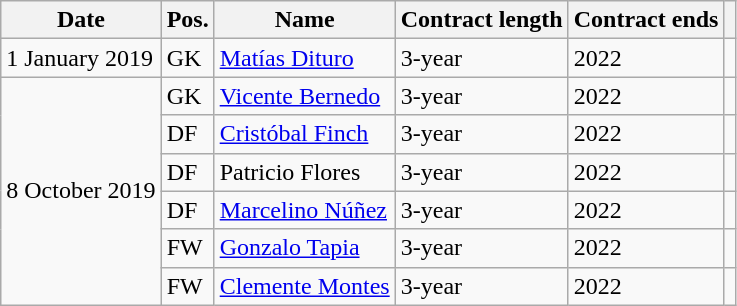<table class="wikitable">
<tr>
<th>Date</th>
<th>Pos.</th>
<th>Name</th>
<th>Contract length</th>
<th>Contract ends</th>
<th></th>
</tr>
<tr>
<td>1 January 2019</td>
<td>GK</td>
<td> <a href='#'>Matías Dituro</a></td>
<td>3-year</td>
<td>2022</td>
<td></td>
</tr>
<tr>
<td rowspan="6">8 October 2019</td>
<td>GK</td>
<td> <a href='#'>Vicente Bernedo</a></td>
<td>3-year</td>
<td>2022</td>
<td></td>
</tr>
<tr>
<td>DF</td>
<td> <a href='#'>Cristóbal Finch</a></td>
<td>3-year</td>
<td>2022</td>
<td></td>
</tr>
<tr>
<td>DF</td>
<td> Patricio Flores</td>
<td>3-year</td>
<td>2022</td>
<td></td>
</tr>
<tr>
<td>DF</td>
<td> <a href='#'>Marcelino Núñez</a></td>
<td>3-year</td>
<td>2022</td>
<td></td>
</tr>
<tr>
<td>FW</td>
<td> <a href='#'>Gonzalo Tapia</a></td>
<td>3-year</td>
<td>2022</td>
<td></td>
</tr>
<tr>
<td>FW</td>
<td> <a href='#'>Clemente Montes</a></td>
<td>3-year</td>
<td>2022</td>
<td></td>
</tr>
</table>
